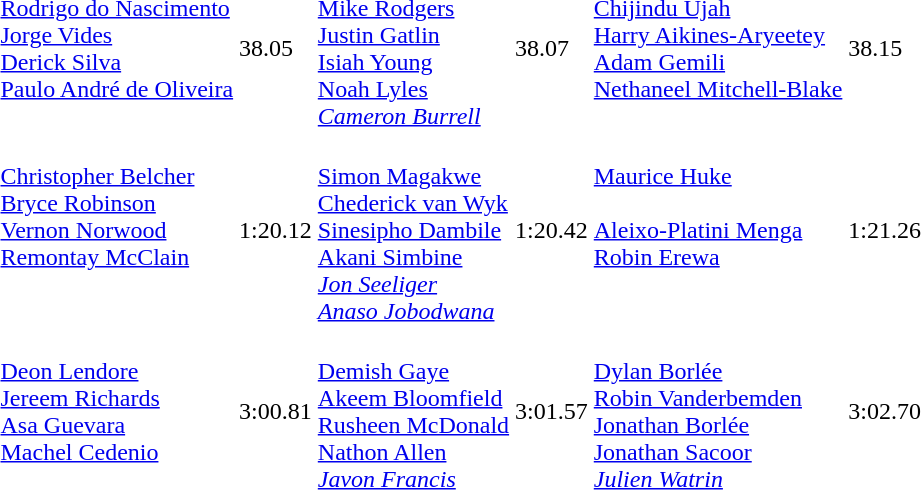<table>
<tr>
<td></td>
<td valign=top><br><a href='#'>Rodrigo do Nascimento</a><br><a href='#'>Jorge Vides</a><br><a href='#'>Derick Silva</a><br><a href='#'>Paulo André de Oliveira</a></td>
<td>38.05</td>
<td><br><a href='#'>Mike Rodgers</a><br><a href='#'>Justin Gatlin</a><br><a href='#'>Isiah Young</a><br><a href='#'>Noah Lyles</a><br><em><a href='#'>Cameron Burrell</a></em></td>
<td>38.07</td>
<td valign=top><br><a href='#'>Chijindu Ujah</a><br><a href='#'>Harry Aikines-Aryeetey</a><br><a href='#'>Adam Gemili</a><br><a href='#'>Nethaneel Mitchell-Blake</a></td>
<td>38.15</td>
</tr>
<tr>
<td></td>
<td valign=top><br><a href='#'>Christopher Belcher</a><br><a href='#'>Bryce Robinson</a><br><a href='#'>Vernon Norwood</a><br><a href='#'>Remontay McClain</a></td>
<td>1:20.12</td>
<td><br><a href='#'>Simon Magakwe</a><br><a href='#'>Chederick van Wyk</a><br><a href='#'>Sinesipho Dambile</a><br><a href='#'>Akani Simbine</a><br><em><a href='#'>Jon Seeliger</a><br><a href='#'>Anaso Jobodwana</a></em></td>
<td>1:20.42 </td>
<td valign=top><br><a href='#'>Maurice Huke</a><br><br><a href='#'>Aleixo-Platini Menga</a><br><a href='#'>Robin Erewa</a></td>
<td>1:21.26  </td>
</tr>
<tr>
<td></td>
<td valign=top><br><a href='#'>Deon Lendore</a><br><a href='#'>Jereem Richards</a><br><a href='#'>Asa Guevara</a><br><a href='#'>Machel Cedenio</a></td>
<td>3:00.81</td>
<td><br><a href='#'>Demish Gaye</a><br><a href='#'>Akeem Bloomfield</a><br><a href='#'>Rusheen McDonald</a><br><a href='#'>Nathon Allen</a><br><em><a href='#'>Javon Francis</a></em></td>
<td>3:01.57</td>
<td><br><a href='#'>Dylan Borlée</a><br><a href='#'>Robin Vanderbemden</a><br><a href='#'>Jonathan Borlée</a><br><a href='#'>Jonathan Sacoor</a><br><em><a href='#'>Julien Watrin</a></em></td>
<td>3:02.70</td>
</tr>
</table>
